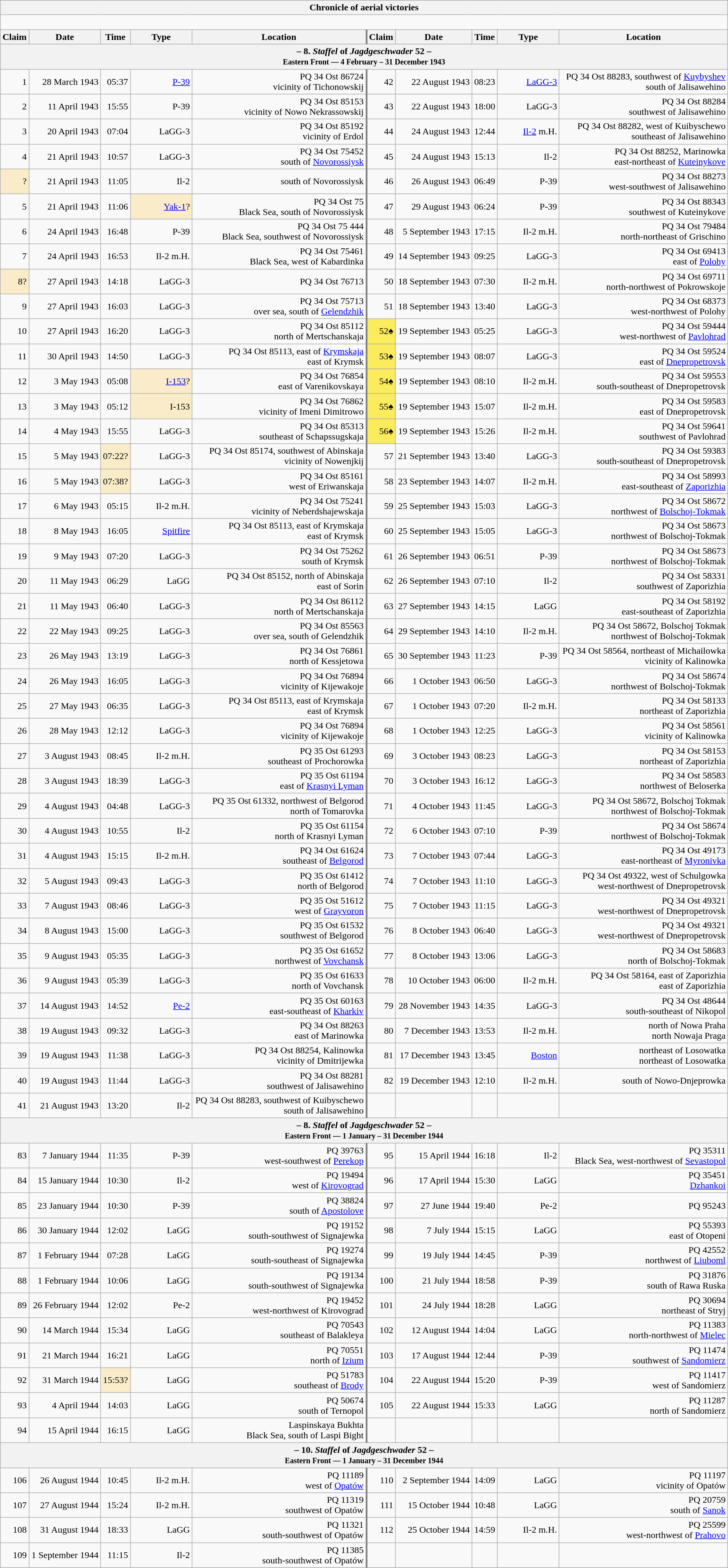<table class="wikitable plainrowheaders collapsible" style="margin-left: auto; margin-right: auto; border: none; text-align:right; width: 100%;">
<tr>
<th colspan="10">Chronicle of aerial victories</th>
</tr>
<tr>
<td colspan="10" style="text-align: left;"><br>
</td>
</tr>
<tr>
<th scope="col">Claim</th>
<th scope="col">Date</th>
<th scope="col">Time</th>
<th scope="col" width="100px">Type</th>
<th scope="col">Location</th>
<th scope="col" style="border-left: 3px solid grey;">Claim</th>
<th scope="col">Date</th>
<th scope="col">Time</th>
<th scope="col" width="100px">Type</th>
<th scope="col">Location</th>
</tr>
<tr>
<th colspan="10">– 8. <em>Staffel</em> of <em>Jagdgeschwader</em> 52 –<br><small>Eastern Front — 4 February – 31 December 1943</small></th>
</tr>
<tr>
<td>1</td>
<td>28 March 1943</td>
<td>05:37</td>
<td><a href='#'>P-39</a></td>
<td>PQ 34 Ost 86724<br>vicinity of Tichonowskij</td>
<td style="border-left: 3px solid grey;">42</td>
<td>22 August 1943</td>
<td>08:23</td>
<td><a href='#'>LaGG-3</a></td>
<td>PQ 34 Ost 88283, southwest of <a href='#'>Kuybyshev</a><br> south of Jalisawehino</td>
</tr>
<tr>
<td>2</td>
<td>11 April 1943</td>
<td>15:55</td>
<td>P-39</td>
<td>PQ 34 Ost 85153<br>vicinity of Nowo Nekrassowskij</td>
<td style="border-left: 3px solid grey;">43</td>
<td>22 August 1943</td>
<td>18:00</td>
<td>LaGG-3</td>
<td>PQ 34 Ost 88284<br> southwest of Jalisawehino</td>
</tr>
<tr>
<td>3</td>
<td>20 April 1943</td>
<td>07:04</td>
<td>LaGG-3</td>
<td>PQ 34 Ost 85192<br>vicinity of Erdol</td>
<td style="border-left: 3px solid grey;">44</td>
<td>24 August 1943</td>
<td>12:44</td>
<td><a href='#'>Il-2</a> m.H.</td>
<td>PQ 34 Ost 88282, west of Kuibyschewo<br> southeast of Jalisawehino</td>
</tr>
<tr>
<td>4</td>
<td>21 April 1943</td>
<td>10:57</td>
<td>LaGG-3</td>
<td>PQ 34 Ost 75452<br> south of <a href='#'>Novorossiysk</a></td>
<td style="border-left: 3px solid grey;">45</td>
<td>24 August 1943</td>
<td>15:13</td>
<td>Il-2</td>
<td>PQ 34 Ost 88252, Marinowka<br> east-northeast of <a href='#'>Kuteinykove</a></td>
</tr>
<tr>
<td style="background:#faecc8">?</td>
<td>21 April 1943</td>
<td>11:05</td>
<td>Il-2</td>
<td> south of Novorossiysk</td>
<td style="border-left: 3px solid grey;">46</td>
<td>26 August 1943</td>
<td>06:49</td>
<td>P-39</td>
<td>PQ 34 Ost 88273<br> west-southwest of Jalisawehino</td>
</tr>
<tr>
<td>5</td>
<td>21 April 1943</td>
<td>11:06</td>
<td style="background:#faecc8"><a href='#'>Yak-1</a>?</td>
<td>PQ 34 Ost 75<br>Black Sea,  south of Novorossiysk</td>
<td style="border-left: 3px solid grey;">47</td>
<td>29 August 1943</td>
<td>06:24</td>
<td>P-39</td>
<td>PQ 34 Ost 88343<br> southwest of Kuteinykove</td>
</tr>
<tr>
<td>6</td>
<td>24 April 1943</td>
<td>16:48</td>
<td>P-39</td>
<td>PQ 34 Ost 75 444<br>Black Sea,  southwest of Novorossiysk</td>
<td style="border-left: 3px solid grey;">48</td>
<td>5 September 1943</td>
<td>17:15</td>
<td>Il-2 m.H.</td>
<td>PQ 34 Ost 79484<br> north-northeast of Grischino</td>
</tr>
<tr>
<td>7</td>
<td>24 April 1943</td>
<td>16:53</td>
<td>Il-2 m.H.</td>
<td>PQ 34 Ost 75461<br>Black Sea,  west of Kabardinka</td>
<td style="border-left: 3px solid grey;">49</td>
<td>14 September 1943</td>
<td>09:25</td>
<td>LaGG-3</td>
<td>PQ 34 Ost 69413<br> east of <a href='#'>Polohy</a></td>
</tr>
<tr>
<td style="background:#faecc8">8?</td>
<td>27 April 1943</td>
<td>14:18</td>
<td>LaGG-3</td>
<td>PQ 34 Ost 76713</td>
<td style="border-left: 3px solid grey;">50</td>
<td>18 September 1943</td>
<td>07:30</td>
<td>Il-2 m.H.</td>
<td>PQ 34 Ost 69711<br> north-northwest of Pokrowskoje</td>
</tr>
<tr>
<td>9</td>
<td>27 April 1943</td>
<td>16:03</td>
<td>LaGG-3</td>
<td>PQ 34 Ost 75713<br>over sea, south of <a href='#'>Gelendzhik</a></td>
<td style="border-left: 3px solid grey;">51</td>
<td>18 September 1943</td>
<td>13:40</td>
<td>LaGG-3</td>
<td>PQ 34 Ost 68373<br> west-northwest of Polohy</td>
</tr>
<tr>
<td>10</td>
<td>27 April 1943</td>
<td>16:20</td>
<td>LaGG-3</td>
<td>PQ 34 Ost 85112<br>north of Mertschanskaja</td>
<td style="border-left: 3px solid grey; background:#fbec5d;">52♠</td>
<td>19 September 1943</td>
<td>05:25</td>
<td>LaGG-3</td>
<td>PQ 34 Ost 59444<br> west-northwest of <a href='#'>Pavlohrad</a></td>
</tr>
<tr>
<td>11</td>
<td>30 April 1943</td>
<td>14:50</td>
<td>LaGG-3</td>
<td>PQ 34 Ost 85113, east of <a href='#'>Krymskaja</a><br>east of Krymsk</td>
<td style="border-left: 3px solid grey; background:#fbec5d;">53♠</td>
<td>19 September 1943</td>
<td>08:07</td>
<td>LaGG-3</td>
<td>PQ 34 Ost 59524<br> east of <a href='#'>Dnepropetrovsk</a></td>
</tr>
<tr>
<td>12</td>
<td>3 May 1943</td>
<td>05:08</td>
<td style="background:#faecc8"><a href='#'>I-153</a>?</td>
<td>PQ 34 Ost 76854<br>east of Varenikovskaya</td>
<td style="border-left: 3px solid grey; background:#fbec5d;">54♠</td>
<td>19 September 1943</td>
<td>08:10</td>
<td>Il-2 m.H.</td>
<td>PQ 34 Ost 59553<br> south-southeast of Dnepropetrovsk</td>
</tr>
<tr>
<td>13</td>
<td>3 May 1943</td>
<td>05:12</td>
<td style="background:#faecc8">I-153</td>
<td>PQ 34 Ost 76862<br>vicinity of Imeni Dimitrowo</td>
<td style="border-left: 3px solid grey; background:#fbec5d;">55♠</td>
<td>19 September 1943</td>
<td>15:07</td>
<td>Il-2 m.H.</td>
<td>PQ 34 Ost 59583<br> east of Dnepropetrovsk</td>
</tr>
<tr>
<td>14</td>
<td>4 May 1943</td>
<td>15:55</td>
<td>LaGG-3</td>
<td>PQ 34 Ost 85313<br>southeast of Schapssugskaja</td>
<td style="border-left: 3px solid grey; background:#fbec5d;">56♠</td>
<td>19 September 1943</td>
<td>15:26</td>
<td>Il-2 m.H.</td>
<td>PQ 34 Ost 59641<br> southwest of Pavlohrad</td>
</tr>
<tr>
<td>15</td>
<td>5 May 1943</td>
<td style="background:#faecc8">07:22?</td>
<td>LaGG-3</td>
<td>PQ 34 Ost 85174, southwest of Abinskaja<br>vicinity of Nowenjkij</td>
<td style="border-left: 3px solid grey;">57</td>
<td>21 September 1943</td>
<td>13:40</td>
<td>LaGG-3</td>
<td>PQ 34 Ost 59383<br>south-southeast of Dnepropetrovsk</td>
</tr>
<tr>
<td>16</td>
<td>5 May 1943</td>
<td style="background:#faecc8">07:38?</td>
<td>LaGG-3</td>
<td>PQ 34 Ost 85161<br>west of Eriwanskaja</td>
<td style="border-left: 3px solid grey;">58</td>
<td>23 September 1943</td>
<td>14:07</td>
<td>Il-2 m.H.</td>
<td>PQ 34 Ost 58993<br> east-southeast of <a href='#'>Zaporizhia</a></td>
</tr>
<tr>
<td>17</td>
<td>6 May 1943</td>
<td>05:15</td>
<td>Il-2 m.H.</td>
<td>PQ 34 Ost 75241<br>vicinity of Neberdshajewskaja</td>
<td style="border-left: 3px solid grey;">59</td>
<td>25 September 1943</td>
<td>15:03</td>
<td>LaGG-3</td>
<td>PQ 34 Ost 58672<br> northwest of <a href='#'>Bolschoj-Tokmak</a></td>
</tr>
<tr>
<td>18</td>
<td>8 May 1943</td>
<td>16:05</td>
<td><a href='#'>Spitfire</a></td>
<td>PQ 34 Ost 85113, east of Krymskaja<br>east of Krymsk</td>
<td style="border-left: 3px solid grey;">60</td>
<td>25 September 1943</td>
<td>15:05</td>
<td>LaGG-3</td>
<td>PQ 34 Ost 58673<br> northwest of Bolschoj-Tokmak</td>
</tr>
<tr>
<td>19</td>
<td>9 May 1943</td>
<td>07:20</td>
<td>LaGG-3</td>
<td>PQ 34 Ost 75262<br>south of Krymsk</td>
<td style="border-left: 3px solid grey;">61</td>
<td>26 September 1943</td>
<td>06:51</td>
<td>P-39</td>
<td>PQ 34 Ost 58673<br> northwest of Bolschoj-Tokmak</td>
</tr>
<tr>
<td>20</td>
<td>11 May 1943</td>
<td>06:29</td>
<td>LaGG</td>
<td>PQ 34 Ost 85152, north of Abinskaja<br>east of Sorin</td>
<td style="border-left: 3px solid grey;">62</td>
<td>26 September 1943</td>
<td>07:10</td>
<td>Il-2</td>
<td>PQ 34 Ost 58331<br> southwest of Zaporizhia</td>
</tr>
<tr>
<td>21</td>
<td>11 May 1943</td>
<td>06:40</td>
<td>LaGG-3</td>
<td>PQ 34 Ost 86112<br>north of Mertschanskaja</td>
<td style="border-left: 3px solid grey;">63</td>
<td>27 September 1943</td>
<td>14:15</td>
<td>LaGG</td>
<td>PQ 34 Ost 58192<br> east-southeast of Zaporizhia</td>
</tr>
<tr>
<td>22</td>
<td>22 May 1943</td>
<td>09:25</td>
<td>LaGG-3</td>
<td>PQ 34 Ost 85563<br>over sea, south of Gelendzhik</td>
<td style="border-left: 3px solid grey;">64</td>
<td>29 September 1943</td>
<td>14:10</td>
<td>Il-2 m.H.</td>
<td>PQ 34 Ost 58672, Bolschoj Tokmak<br> northwest of Bolschoj-Tokmak</td>
</tr>
<tr>
<td>23</td>
<td>26 May 1943</td>
<td>13:19</td>
<td>LaGG-3</td>
<td>PQ 34 Ost 76861<br>north of Kessjetowa</td>
<td style="border-left: 3px solid grey;">65</td>
<td>30 September 1943</td>
<td>11:23</td>
<td>P-39</td>
<td>PQ 34 Ost 58564, northeast of Michailowka<br>vicinity of Kalinowka</td>
</tr>
<tr>
<td>24</td>
<td>26 May 1943</td>
<td>16:05</td>
<td>LaGG-3</td>
<td>PQ 34 Ost 76894<br>vicinity of Kijewakoje</td>
<td style="border-left: 3px solid grey;">66</td>
<td>1 October 1943</td>
<td>06:50</td>
<td>LaGG-3</td>
<td>PQ 34 Ost 58674<br> northwest of Bolschoj-Tokmak</td>
</tr>
<tr>
<td>25</td>
<td>27 May 1943</td>
<td>06:35</td>
<td>LaGG-3</td>
<td>PQ 34 Ost 85113, east of Krymskaja<br>east of Krymsk</td>
<td style="border-left: 3px solid grey;">67</td>
<td>1 October 1943</td>
<td>07:20</td>
<td>Il-2 m.H.</td>
<td>PQ 34 Ost 58133<br> northeast of Zaporizhia</td>
</tr>
<tr>
<td>26</td>
<td>28 May 1943</td>
<td>12:12</td>
<td>LaGG-3</td>
<td>PQ 34 Ost 76894<br>vicinity of Kijewakoje</td>
<td style="border-left: 3px solid grey;">68</td>
<td>1 October 1943</td>
<td>12:25</td>
<td>LaGG-3</td>
<td>PQ 34 Ost 58561<br>vicinity of Kalinowka</td>
</tr>
<tr>
<td>27</td>
<td>3 August 1943</td>
<td>08:45</td>
<td>Il-2 m.H.</td>
<td>PQ 35 Ost 61293<br> southeast of Prochorowka</td>
<td style="border-left: 3px solid grey;">69</td>
<td>3 October 1943</td>
<td>08:23</td>
<td>LaGG-3</td>
<td>PQ 34 Ost 58153<br>northeast of Zaporizhia</td>
</tr>
<tr>
<td>28</td>
<td>3 August 1943</td>
<td>18:39</td>
<td>LaGG-3</td>
<td>PQ 35 Ost 61194<br> east of <a href='#'>Krasnyi Lyman</a></td>
<td style="border-left: 3px solid grey;">70</td>
<td>3 October 1943</td>
<td>16:12</td>
<td>LaGG-3</td>
<td>PQ 34 Ost 58583<br> northwest of Beloserka</td>
</tr>
<tr>
<td>29</td>
<td>4 August 1943</td>
<td>04:48</td>
<td>LaGG-3</td>
<td>PQ 35 Ost 61332, northwest of Belgorod<br> north of Tomarovka</td>
<td style="border-left: 3px solid grey;">71</td>
<td>4 October 1943</td>
<td>11:45</td>
<td>LaGG-3</td>
<td>PQ 34 Ost 58672, Bolschoj Tokmak<br> northwest of Bolschoj-Tokmak</td>
</tr>
<tr>
<td>30</td>
<td>4 August 1943</td>
<td>10:55</td>
<td>Il-2</td>
<td>PQ 35 Ost 61154<br> north of Krasnyi Lyman</td>
<td style="border-left: 3px solid grey;">72</td>
<td>6 October 1943</td>
<td>07:10</td>
<td>P-39</td>
<td>PQ 34 Ost 58674<br> northwest of Bolschoj-Tokmak</td>
</tr>
<tr>
<td>31</td>
<td>4 August 1943</td>
<td>15:15</td>
<td>Il-2 m.H.</td>
<td>PQ 34 Ost 61624<br> southeast of <a href='#'>Belgorod</a></td>
<td style="border-left: 3px solid grey;">73</td>
<td>7 October 1943</td>
<td>07:44</td>
<td>LaGG-3</td>
<td>PQ 34 Ost 49173<br> east-northeast of <a href='#'>Myronivka</a></td>
</tr>
<tr>
<td>32</td>
<td>5 August 1943</td>
<td>09:43</td>
<td>LaGG-3</td>
<td>PQ 35 Ost 61412<br> north of Belgorod</td>
<td style="border-left: 3px solid grey;">74</td>
<td>7 October 1943</td>
<td>11:10</td>
<td>LaGG-3</td>
<td>PQ 34 Ost 49322, west of Schulgowka<br> west-northwest of Dnepropetrovsk</td>
</tr>
<tr>
<td>33</td>
<td>7 August 1943</td>
<td>08:46</td>
<td>LaGG-3</td>
<td>PQ 35 Ost 51612<br> west of <a href='#'>Grayvoron</a></td>
<td style="border-left: 3px solid grey;">75</td>
<td>7 October 1943</td>
<td>11:15</td>
<td>LaGG-3</td>
<td>PQ 34 Ost 49321<br> west-northwest of Dnepropetrovsk</td>
</tr>
<tr>
<td>34</td>
<td>8 August 1943</td>
<td>15:00</td>
<td>LaGG-3</td>
<td>PQ 35 Ost 61532<br> southwest of Belgorod</td>
<td style="border-left: 3px solid grey;">76</td>
<td>8 October 1943</td>
<td>06:40</td>
<td>LaGG-3</td>
<td>PQ 34 Ost 49321<br> west-northwest of Dnepropetrovsk</td>
</tr>
<tr>
<td>35</td>
<td>9 August 1943</td>
<td>05:35</td>
<td>LaGG-3</td>
<td>PQ 35 Ost 61652<br> northwest of <a href='#'>Vovchansk</a></td>
<td style="border-left: 3px solid grey;">77</td>
<td>8 October 1943</td>
<td>13:06</td>
<td>LaGG-3</td>
<td>PQ 34 Ost 58683<br> north of Bolschoj-Tokmak</td>
</tr>
<tr>
<td>36</td>
<td>9 August 1943</td>
<td>05:39</td>
<td>LaGG-3</td>
<td>PQ 35 Ost 61633<br> north of Vovchansk</td>
<td style="border-left: 3px solid grey;">78</td>
<td>10 October 1943</td>
<td>06:00</td>
<td>Il-2 m.H.</td>
<td>PQ 34 Ost 58164, east of Zaporizhia<br> east of Zaporizhia</td>
</tr>
<tr>
<td>37</td>
<td>14 August 1943</td>
<td>14:52</td>
<td><a href='#'>Pe-2</a></td>
<td>PQ 35 Ost 60163<br> east-southeast of <a href='#'>Kharkiv</a></td>
<td style="border-left: 3px solid grey;">79</td>
<td>28 November 1943</td>
<td>14:35</td>
<td>LaGG-3</td>
<td>PQ 34 Ost 48644<br> south-southeast of Nikopol</td>
</tr>
<tr>
<td>38</td>
<td>19 August 1943</td>
<td>09:32</td>
<td>LaGG-3</td>
<td>PQ 34 Ost 88263<br> east of Marinowka</td>
<td style="border-left: 3px solid grey;">80</td>
<td>7 December 1943</td>
<td>13:53</td>
<td>Il-2 m.H.</td>
<td>north of Nowa Praha<br>north Nowaja Praga</td>
</tr>
<tr>
<td>39</td>
<td>19 August 1943</td>
<td>11:38</td>
<td>LaGG-3</td>
<td>PQ 34 Ost 88254, Kalinowka<br>vicinity of Dmitrijewka</td>
<td style="border-left: 3px solid grey;">81</td>
<td>17 December 1943</td>
<td>13:45</td>
<td><a href='#'>Boston</a></td>
<td>northeast of Losowatka<br>northeast of Losowatka</td>
</tr>
<tr>
<td>40</td>
<td>19 August 1943</td>
<td>11:44</td>
<td>LaGG-3</td>
<td>PQ 34 Ost 88281<br> southwest of Jalisawehino</td>
<td style="border-left: 3px solid grey;">82</td>
<td>19 December 1943</td>
<td>12:10</td>
<td>Il-2 m.H.</td>
<td>south of Nowo-Dnjeprowka</td>
</tr>
<tr>
<td>41</td>
<td>21 August 1943</td>
<td>13:20</td>
<td>Il-2</td>
<td>PQ 34 Ost 88283, southwest of Kuibyschewo<br> south of Jalisawehino</td>
<td style="border-left: 3px solid grey;"></td>
<td></td>
<td></td>
<td></td>
<td></td>
</tr>
<tr>
<th colspan="10">– 8. <em>Staffel</em> of <em>Jagdgeschwader</em> 52 –<br><small>Eastern Front — 1 January – 31 December 1944</small></th>
</tr>
<tr>
<td>83</td>
<td>7 January 1944</td>
<td>11:35</td>
<td>P-39</td>
<td>PQ 39763<br> west-southwest of <a href='#'>Perekop</a></td>
<td style="border-left: 3px solid grey;">95</td>
<td>15 April 1944</td>
<td>16:18</td>
<td>Il-2</td>
<td>PQ 35311<br>Black Sea,  west-northwest of <a href='#'>Sevastopol</a></td>
</tr>
<tr>
<td>84</td>
<td>15 January 1944</td>
<td>10:30</td>
<td>Il-2</td>
<td>PQ 19494<br> west of <a href='#'>Kirovograd</a></td>
<td style="border-left: 3px solid grey;">96</td>
<td>17 April 1944</td>
<td>15:30</td>
<td>LaGG</td>
<td>PQ 35451<br><a href='#'>Dzhankoi</a></td>
</tr>
<tr>
<td>85</td>
<td>23 January 1944</td>
<td>10:30</td>
<td>P-39</td>
<td>PQ 38824<br> south of <a href='#'>Apostolove</a></td>
<td style="border-left: 3px solid grey;">97</td>
<td>27 June 1944</td>
<td>19:40</td>
<td>Pe-2</td>
<td>PQ 95243</td>
</tr>
<tr>
<td>86</td>
<td>30 January 1944</td>
<td>12:02</td>
<td>LaGG</td>
<td>PQ 19152<br> south-southwest of Signajewka</td>
<td style="border-left: 3px solid grey;">98</td>
<td>7 July 1944</td>
<td>15:15</td>
<td>LaGG</td>
<td>PQ 55393<br> east of Otopeni</td>
</tr>
<tr>
<td>87</td>
<td>1 February 1944</td>
<td>07:28</td>
<td>LaGG</td>
<td>PQ 19274<br> south-southeast of Signajewka</td>
<td style="border-left: 3px solid grey;">99</td>
<td>19 July 1944</td>
<td>14:45</td>
<td>P-39</td>
<td>PQ 42552<br> northwest of <a href='#'>Liuboml</a></td>
</tr>
<tr>
<td>88</td>
<td>1 February 1944</td>
<td>10:06</td>
<td>LaGG</td>
<td>PQ 19134<br> south-southwest of Signajewka</td>
<td style="border-left: 3px solid grey;">100</td>
<td>21 July 1944</td>
<td>18:58</td>
<td>P-39</td>
<td>PQ 31876<br> south of Rawa Ruska</td>
</tr>
<tr>
<td>89</td>
<td>26 February 1944</td>
<td>12:02</td>
<td>Pe-2</td>
<td>PQ 19452<br> west-northwest of Kirovograd</td>
<td style="border-left: 3px solid grey;">101</td>
<td>24 July 1944</td>
<td>18:28</td>
<td>LaGG</td>
<td>PQ 30694<br> northeast of Stryj</td>
</tr>
<tr>
<td>90</td>
<td>14 March 1944</td>
<td>15:34</td>
<td>LaGG</td>
<td>PQ 70543<br> southeast of Balakleya</td>
<td style="border-left: 3px solid grey;">102</td>
<td>12 August 1944</td>
<td>14:04</td>
<td>LaGG</td>
<td>PQ 11383<br> north-northwest of <a href='#'>Mielec</a></td>
</tr>
<tr>
<td>91</td>
<td>21 March 1944</td>
<td>16:21</td>
<td>LaGG</td>
<td>PQ 70551<br> north of <a href='#'>Izium</a></td>
<td style="border-left: 3px solid grey;">103</td>
<td>17 August 1944</td>
<td>12:44</td>
<td>P-39</td>
<td>PQ 11474<br> southwest of <a href='#'>Sandomierz</a></td>
</tr>
<tr>
<td>92</td>
<td>31 March 1944</td>
<td style="background:#faecc8">15:53?</td>
<td>LaGG</td>
<td>PQ 51783<br> southeast of <a href='#'>Brody</a></td>
<td style="border-left: 3px solid grey;">104</td>
<td>22 August 1944</td>
<td>15:20</td>
<td>P-39</td>
<td>PQ 11417<br> west of Sandomierz</td>
</tr>
<tr>
<td>93</td>
<td>4 April 1944</td>
<td>14:03</td>
<td>LaGG</td>
<td>PQ 50674<br> south of Ternopol</td>
<td style="border-left: 3px solid grey;">105</td>
<td>22 August 1944</td>
<td>15:33</td>
<td>LaGG</td>
<td>PQ 11287<br> north of Sandomierz</td>
</tr>
<tr>
<td>94</td>
<td>15 April 1944</td>
<td>16:15</td>
<td>LaGG</td>
<td>Laspinskaya Bukhta<br>Black Sea,  south of Laspi Bight</td>
<td style="border-left: 3px solid grey;"></td>
<td></td>
<td></td>
<td></td>
<td></td>
</tr>
<tr>
<th colspan="10">– 10. <em>Staffel</em> of <em>Jagdgeschwader</em> 52 –<br><small>Eastern Front — 1 January – 31 December 1944</small></th>
</tr>
<tr>
<td>106</td>
<td>26 August 1944</td>
<td>10:45</td>
<td>Il-2 m.H.</td>
<td>PQ 11189<br> west of <a href='#'>Opatów</a></td>
<td style="border-left: 3px solid grey;">110</td>
<td>2 September 1944</td>
<td>14:09</td>
<td>LaGG</td>
<td>PQ 11197<br>vicinity of Opatów</td>
</tr>
<tr>
<td>107</td>
<td>27 August 1944</td>
<td>15:24</td>
<td>Il-2 m.H.</td>
<td>PQ 11319<br> southwest of Opatów</td>
<td style="border-left: 3px solid grey;">111</td>
<td>15 October 1944</td>
<td>10:48</td>
<td>LaGG</td>
<td>PQ 20759<br> south of <a href='#'>Sanok</a></td>
</tr>
<tr>
<td>108</td>
<td>31 August 1944</td>
<td>18:33</td>
<td>LaGG</td>
<td>PQ 11321<br> south-southwest of Opatów</td>
<td style="border-left: 3px solid grey;">112</td>
<td>25 October 1944</td>
<td>14:59</td>
<td>Il-2 m.H.</td>
<td>PQ 25599<br> west-northwest of <a href='#'>Prahovo</a></td>
</tr>
<tr>
<td>109</td>
<td>1 September 1944</td>
<td>11:15</td>
<td>Il-2</td>
<td>PQ 11385<br> south-southwest of Opatów</td>
<td style="border-left: 3px solid grey;"></td>
<td></td>
<td></td>
<td></td>
<td></td>
</tr>
</table>
